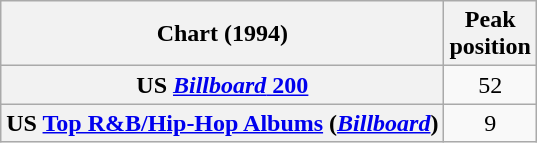<table class="wikitable sortable plainrowheaders" style="text-align:center">
<tr>
<th scope="col">Chart (1994)</th>
<th scope="col">Peak<br> position</th>
</tr>
<tr>
<th scope="row">US <a href='#'><em>Billboard</em> 200</a></th>
<td>52</td>
</tr>
<tr>
<th scope="row">US <a href='#'>Top R&B/Hip-Hop Albums</a> (<em><a href='#'>Billboard</a></em>)</th>
<td>9</td>
</tr>
</table>
